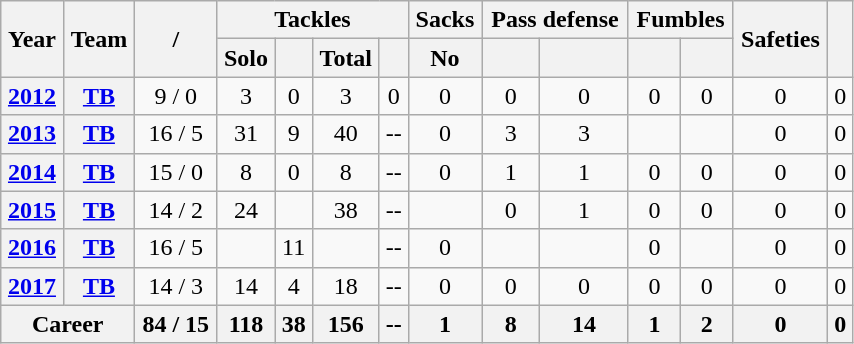<table class= "wikitable" float="left" style="text-align:center; width:45%;">
<tr>
<th rowspan=2>Year</th>
<th rowspan=2>Team</th>
<th rowspan=2>/</th>
<th colspan=4>Tackles</th>
<th>Sacks</th>
<th colspan=2>Pass defense</th>
<th colspan=2>Fumbles</th>
<th rowspan=2>Safeties</th>
<th rowspan=2></th>
</tr>
<tr>
<th>Solo</th>
<th></th>
<th>Total</th>
<th></th>
<th>No</th>
<th></th>
<th></th>
<th></th>
<th></th>
</tr>
<tr>
<th><a href='#'>2012</a></th>
<th><a href='#'>TB</a></th>
<td>9 / 0</td>
<td>3</td>
<td>0</td>
<td>3</td>
<td>0</td>
<td>0</td>
<td>0</td>
<td>0</td>
<td>0</td>
<td>0</td>
<td>0</td>
<td>0</td>
</tr>
<tr>
<th><a href='#'>2013</a></th>
<th><a href='#'>TB</a></th>
<td>16 / 5</td>
<td>31</td>
<td>9</td>
<td>40</td>
<td>--</td>
<td>0</td>
<td>3</td>
<td>3</td>
<td></td>
<td></td>
<td>0</td>
<td>0</td>
</tr>
<tr>
<th><a href='#'>2014</a></th>
<th><a href='#'>TB</a></th>
<td>15 / 0</td>
<td>8</td>
<td>0</td>
<td>8</td>
<td>--</td>
<td>0</td>
<td>1</td>
<td>1</td>
<td>0</td>
<td>0</td>
<td>0</td>
<td>0</td>
</tr>
<tr>
<th><a href='#'>2015</a></th>
<th><a href='#'>TB</a></th>
<td>14 / 2</td>
<td>24</td>
<td></td>
<td>38</td>
<td>--</td>
<td></td>
<td>0</td>
<td>1</td>
<td>0</td>
<td>0</td>
<td>0</td>
<td>0</td>
</tr>
<tr>
<th><a href='#'>2016</a></th>
<th><a href='#'>TB</a></th>
<td>16 / 5</td>
<td></td>
<td>11</td>
<td></td>
<td>--</td>
<td>0</td>
<td></td>
<td></td>
<td>0</td>
<td></td>
<td>0</td>
<td>0</td>
</tr>
<tr>
<th><a href='#'>2017</a></th>
<th><a href='#'>TB</a></th>
<td>14 / 3</td>
<td>14</td>
<td>4</td>
<td>18</td>
<td>--</td>
<td>0</td>
<td>0</td>
<td>0</td>
<td>0</td>
<td>0</td>
<td>0</td>
<td>0</td>
</tr>
<tr>
<th colspan="2">Career</th>
<th>84 / 15</th>
<th>118</th>
<th>38</th>
<th>156</th>
<th>--</th>
<th>1</th>
<th>8</th>
<th>14</th>
<th>1</th>
<th>2</th>
<th>0</th>
<th>0</th>
</tr>
</table>
